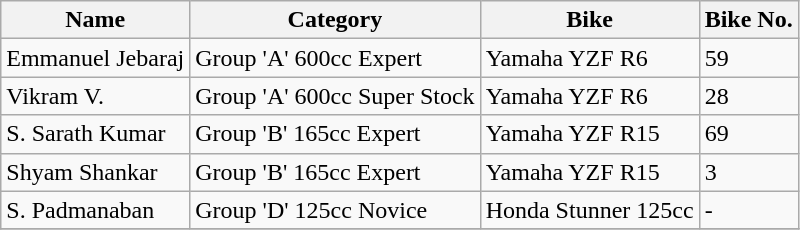<table class="wikitable">
<tr>
<th>Name</th>
<th>Category</th>
<th>Bike</th>
<th>Bike No.</th>
</tr>
<tr>
<td>Emmanuel Jebaraj</td>
<td>Group 'A' 600cc Expert</td>
<td>Yamaha YZF R6</td>
<td>59</td>
</tr>
<tr>
<td>Vikram V.</td>
<td>Group 'A' 600cc Super Stock</td>
<td>Yamaha YZF R6</td>
<td>28</td>
</tr>
<tr>
<td>S. Sarath Kumar</td>
<td>Group 'B' 165cc Expert</td>
<td>Yamaha YZF R15</td>
<td>69</td>
</tr>
<tr>
<td>Shyam Shankar</td>
<td>Group 'B' 165cc Expert</td>
<td>Yamaha YZF R15</td>
<td>3</td>
</tr>
<tr>
<td>S. Padmanaban</td>
<td>Group 'D' 125cc Novice</td>
<td>Honda Stunner 125cc</td>
<td>-</td>
</tr>
<tr>
</tr>
</table>
